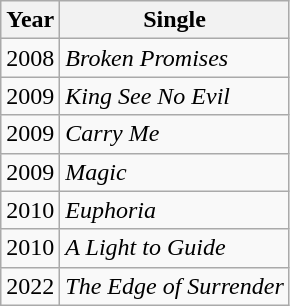<table class="wikitable">
<tr>
<th>Year</th>
<th>Single</th>
</tr>
<tr>
<td>2008</td>
<td><em>Broken Promises</em></td>
</tr>
<tr>
<td>2009</td>
<td><em>King See No Evil</em></td>
</tr>
<tr>
<td>2009</td>
<td><em>Carry Me</em></td>
</tr>
<tr>
<td>2009</td>
<td><em>Magic</em></td>
</tr>
<tr>
<td>2010</td>
<td><em>Euphoria</em></td>
</tr>
<tr>
<td>2010</td>
<td><em>A Light to Guide</em></td>
</tr>
<tr>
<td>2022</td>
<td><em>The Edge of Surrender</em></td>
</tr>
</table>
